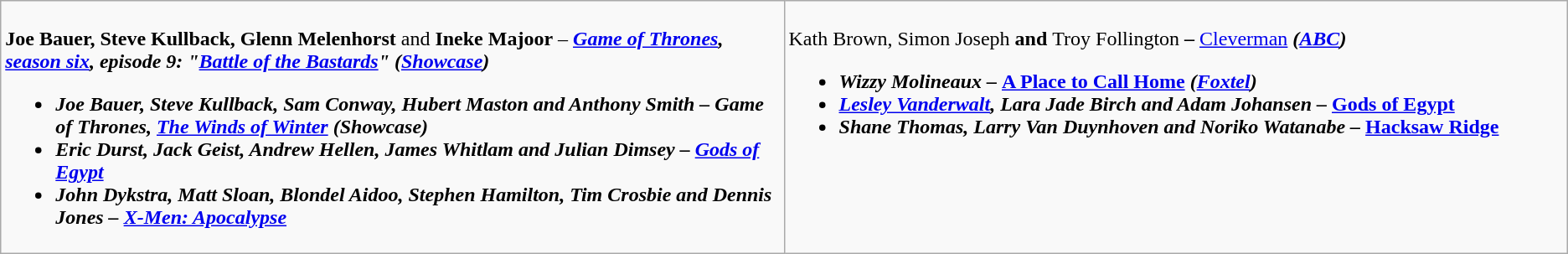<table class=wikitable style="width="150%">
<tr>
<td valign="top" width="50%"><br>
<strong>Joe Bauer, Steve Kullback, Glenn Melenhorst</strong> and <strong>Ineke Majoor</strong> – <strong><em><a href='#'>Game of Thrones</a><em>, <a href='#'>season six</a>, episode 9: "<a href='#'>Battle of the Bastards</a>"<strong> </strong>(<a href='#'>Showcase</a>)<strong><ul><li>Joe Bauer, Steve Kullback, Sam Conway, Hubert Maston and Anthony Smith – </em>Game of Thrones<em>, <a href='#'>The Winds of Winter</a> (Showcase)</li><li>Eric Durst, Jack Geist, Andrew Hellen, James Whitlam and Julian Dimsey – </em><a href='#'>Gods of Egypt</a><em></li><li>John Dykstra, Matt Sloan, Blondel Aidoo, Stephen Hamilton, Tim Crosbie and Dennis Jones – </em><a href='#'>X-Men: Apocalypse</a><em></li></ul></td>
<td valign="top" width="50%"><br>
</strong>Kath Brown, Simon Joseph<strong> and </strong>Troy Follington<strong> – </em></strong><a href='#'>Cleverman</a><strong><em> (<a href='#'>ABC</a>)<ul><li>Wizzy Molineaux – </em><a href='#'>A Place to Call Home</a><em> (<a href='#'>Foxtel</a>)</li><li><a href='#'>Lesley Vanderwalt</a>, Lara Jade Birch and Adam Johansen – </em><a href='#'>Gods of Egypt</a><em></li><li>Shane Thomas, Larry Van Duynhoven and Noriko Watanabe – </em><a href='#'>Hacksaw Ridge</a><em></li></ul></td>
</tr>
</table>
